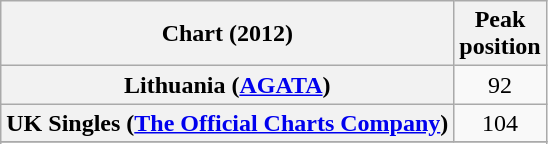<table class="wikitable sortable plainrowheaders" style="text-align:center;">
<tr>
<th scope="col">Chart (2012)</th>
<th scope="col">Peak<br>position</th>
</tr>
<tr>
<th scope="row">Lithuania (<a href='#'>AGATA</a>)</th>
<td>92</td>
</tr>
<tr>
<th scope="row">UK Singles (<a href='#'>The Official Charts Company</a>)</th>
<td align="center">104</td>
</tr>
<tr>
</tr>
<tr>
</tr>
<tr>
</tr>
<tr>
</tr>
</table>
